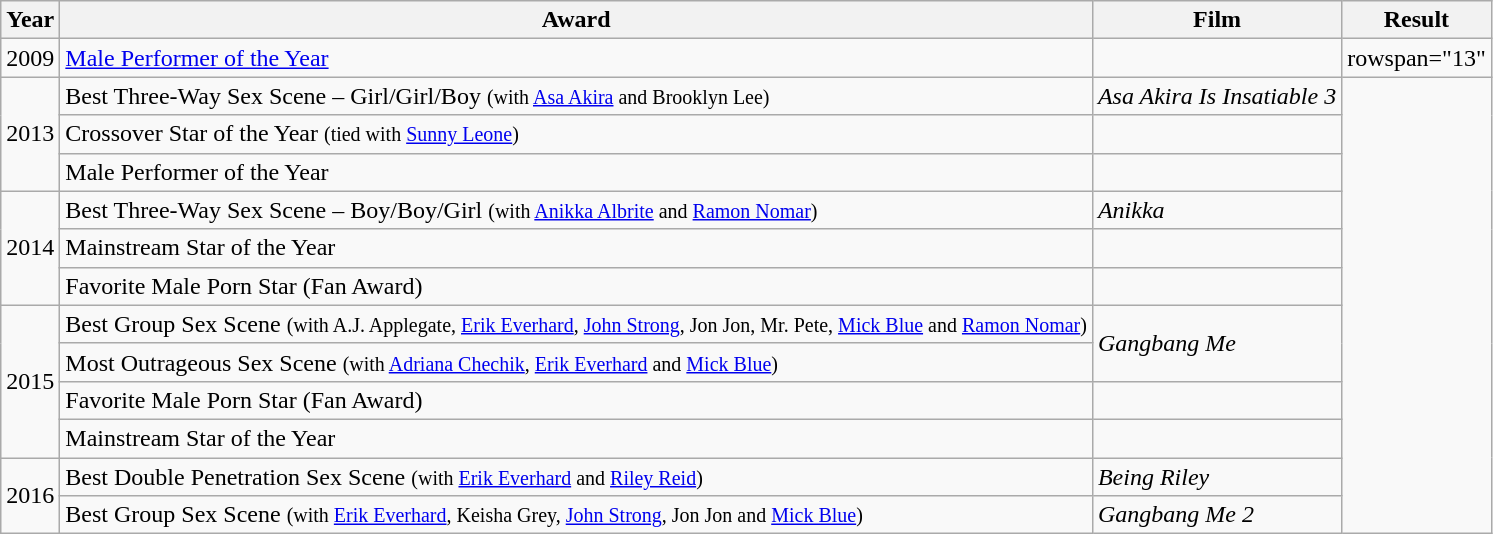<table class="wikitable">
<tr>
<th>Year</th>
<th>Award</th>
<th>Film</th>
<th>Result</th>
</tr>
<tr>
<td>2009</td>
<td><a href='#'>Male Performer of the Year</a></td>
<td></td>
<td>rowspan="13" </td>
</tr>
<tr>
<td rowspan="3">2013</td>
<td>Best Three-Way Sex Scene – Girl/Girl/Boy <small>(with <a href='#'>Asa Akira</a> and Brooklyn Lee)</small></td>
<td><em>Asa Akira Is Insatiable 3</em></td>
</tr>
<tr>
<td>Crossover Star of the Year <small>(tied with <a href='#'>Sunny Leone</a>)</small></td>
<td></td>
</tr>
<tr>
<td>Male Performer of the Year</td>
<td></td>
</tr>
<tr>
<td rowspan="3">2014</td>
<td>Best Three-Way Sex Scene – Boy/Boy/Girl <small>(with <a href='#'>Anikka Albrite</a> and <a href='#'>Ramon Nomar</a>)</small></td>
<td><em>Anikka</em></td>
</tr>
<tr>
<td>Mainstream Star of the Year</td>
<td></td>
</tr>
<tr>
<td>Favorite Male Porn Star (Fan Award)</td>
<td></td>
</tr>
<tr>
<td rowspan="4">2015</td>
<td>Best Group Sex Scene <small>(with A.J. Applegate, <a href='#'>Erik Everhard</a>, <a href='#'>John Strong</a>, Jon Jon, Mr. Pete, <a href='#'>Mick Blue</a> and <a href='#'>Ramon Nomar</a>)</small></td>
<td rowspan="2"><em>Gangbang Me</em></td>
</tr>
<tr>
<td>Most Outrageous Sex Scene <small>(with <a href='#'>Adriana Chechik</a>, <a href='#'>Erik Everhard</a> and <a href='#'>Mick Blue</a>)</small></td>
</tr>
<tr>
<td>Favorite Male Porn Star (Fan Award)</td>
<td></td>
</tr>
<tr>
<td>Mainstream Star of the Year</td>
<td></td>
</tr>
<tr>
<td rowspan="2">2016</td>
<td>Best Double Penetration Sex Scene <small>(with <a href='#'>Erik Everhard</a> and <a href='#'>Riley Reid</a>)</small></td>
<td><em>Being Riley</em></td>
</tr>
<tr>
<td>Best Group Sex Scene <small>(with <a href='#'>Erik Everhard</a>, Keisha Grey, <a href='#'>John Strong</a>, Jon Jon and <a href='#'>Mick Blue</a>)</small></td>
<td><em>Gangbang Me 2</em></td>
</tr>
</table>
